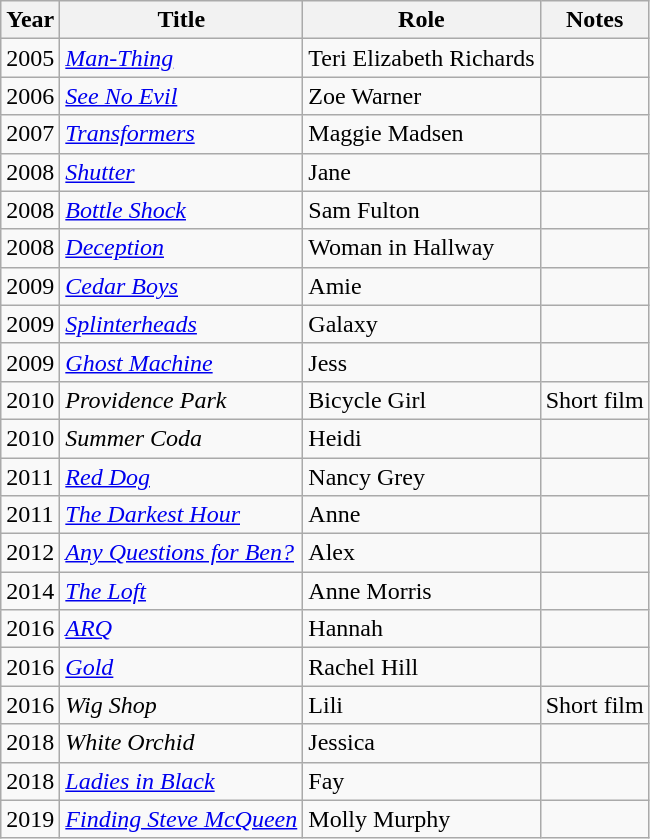<table class="wikitable sortable">
<tr>
<th>Year</th>
<th>Title</th>
<th>Role</th>
<th class="unsortable">Notes</th>
</tr>
<tr>
<td>2005</td>
<td><em><a href='#'>Man-Thing</a></em></td>
<td>Teri Elizabeth Richards</td>
<td></td>
</tr>
<tr>
<td>2006</td>
<td><em><a href='#'>See No Evil</a></em></td>
<td>Zoe Warner</td>
<td></td>
</tr>
<tr>
<td>2007</td>
<td><em><a href='#'>Transformers</a></em></td>
<td>Maggie Madsen</td>
<td></td>
</tr>
<tr>
<td>2008</td>
<td><em><a href='#'>Shutter</a></em></td>
<td>Jane</td>
<td></td>
</tr>
<tr>
<td>2008</td>
<td><em><a href='#'>Bottle Shock</a></em></td>
<td>Sam Fulton</td>
<td></td>
</tr>
<tr>
<td>2008</td>
<td><em><a href='#'>Deception</a></em></td>
<td>Woman in Hallway</td>
<td></td>
</tr>
<tr>
<td>2009</td>
<td><em><a href='#'>Cedar Boys</a></em></td>
<td>Amie</td>
<td></td>
</tr>
<tr>
<td>2009</td>
<td><em><a href='#'>Splinterheads</a></em></td>
<td>Galaxy</td>
<td></td>
</tr>
<tr>
<td>2009</td>
<td><em><a href='#'>Ghost Machine</a></em></td>
<td>Jess</td>
<td></td>
</tr>
<tr>
<td>2010</td>
<td><em>Providence Park</em></td>
<td>Bicycle Girl</td>
<td>Short film</td>
</tr>
<tr>
<td>2010</td>
<td><em>Summer Coda</em></td>
<td>Heidi</td>
<td></td>
</tr>
<tr>
<td>2011</td>
<td><em><a href='#'>Red Dog</a></em></td>
<td>Nancy Grey</td>
<td></td>
</tr>
<tr>
<td>2011</td>
<td><em><a href='#'>The Darkest Hour</a></em></td>
<td>Anne</td>
<td></td>
</tr>
<tr>
<td>2012</td>
<td><em><a href='#'>Any Questions for Ben?</a></em></td>
<td>Alex</td>
<td></td>
</tr>
<tr>
<td>2014</td>
<td><em><a href='#'>The Loft</a></em></td>
<td>Anne Morris</td>
<td></td>
</tr>
<tr>
<td>2016</td>
<td><em><a href='#'>ARQ</a></em></td>
<td>Hannah</td>
<td></td>
</tr>
<tr>
<td>2016</td>
<td><em><a href='#'>Gold</a></em></td>
<td>Rachel Hill</td>
<td></td>
</tr>
<tr>
<td>2016</td>
<td><em>Wig Shop</em></td>
<td>Lili</td>
<td>Short film</td>
</tr>
<tr>
<td>2018</td>
<td><em>White Orchid</em></td>
<td>Jessica</td>
<td></td>
</tr>
<tr>
<td>2018</td>
<td><em><a href='#'>Ladies in Black</a></em></td>
<td>Fay</td>
<td></td>
</tr>
<tr>
<td>2019</td>
<td><em><a href='#'>Finding Steve McQueen</a></em></td>
<td>Molly Murphy</td>
<td></td>
</tr>
</table>
